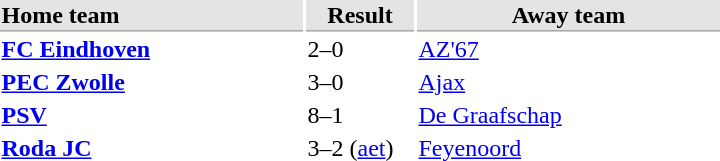<table>
<tr bgcolor="#E4E4E4">
<th style="border-bottom:1px solid #AAAAAA" width="200" align="left">Home team</th>
<th style="border-bottom:1px solid #AAAAAA" width="70" align="center">Result</th>
<th style="border-bottom:1px solid #AAAAAA" width="200">Away team</th>
</tr>
<tr>
<td><strong><a href='#'>FC Eindhoven</a></strong></td>
<td>2–0</td>
<td><a href='#'>AZ'67</a></td>
</tr>
<tr>
<td><strong><a href='#'>PEC Zwolle</a></strong></td>
<td>3–0</td>
<td><a href='#'>Ajax</a></td>
</tr>
<tr>
<td><strong><a href='#'>PSV</a></strong></td>
<td>8–1</td>
<td><a href='#'>De Graafschap</a></td>
</tr>
<tr>
<td><strong><a href='#'>Roda JC</a></strong></td>
<td>3–2 (<a href='#'>aet</a>)</td>
<td><a href='#'>Feyenoord</a></td>
</tr>
</table>
